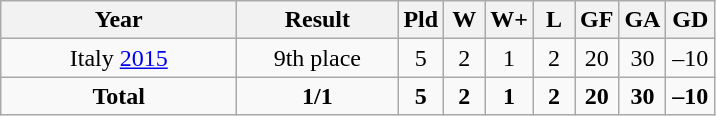<table class="wikitable" style="text-align: center;">
<tr>
<th width=150>Year</th>
<th width=100>Result</th>
<th width=20>Pld</th>
<th width=20>W</th>
<th width=20>W+</th>
<th width=20>L</th>
<th width=20>GF</th>
<th width=20>GA</th>
<th width=25>GD</th>
</tr>
<tr>
<td> Italy <a href='#'>2015</a></td>
<td>9th place</td>
<td>5</td>
<td>2</td>
<td>1</td>
<td>2</td>
<td>20</td>
<td>30</td>
<td>–10</td>
</tr>
<tr>
<td><strong>Total</strong></td>
<td><strong>1/1</strong></td>
<td><strong>5</strong></td>
<td><strong>2</strong></td>
<td><strong>1</strong></td>
<td><strong>2</strong></td>
<td><strong>20</strong></td>
<td><strong>30</strong></td>
<td><strong>–10</strong></td>
</tr>
</table>
